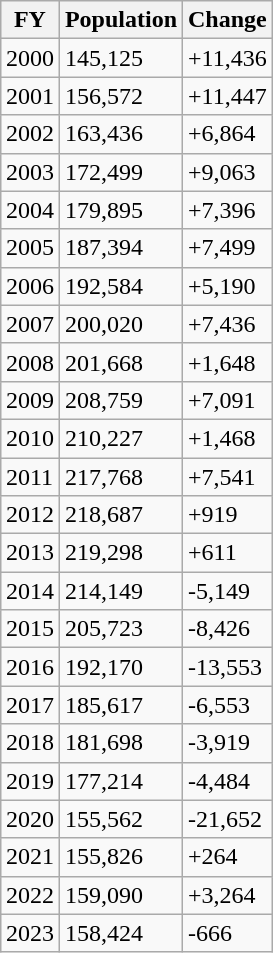<table class="wikitable sortable mw-collapsible" align="right">
<tr>
<th scope="col">FY</th>
<th scope="col">Population</th>
<th scope="col">Change</th>
</tr>
<tr>
<td>2000</td>
<td>145,125</td>
<td>+11,436</td>
</tr>
<tr>
<td>2001</td>
<td>156,572</td>
<td>+11,447</td>
</tr>
<tr>
<td>2002</td>
<td>163,436</td>
<td>+6,864</td>
</tr>
<tr>
<td>2003</td>
<td>172,499</td>
<td>+9,063</td>
</tr>
<tr>
<td>2004</td>
<td>179,895</td>
<td>+7,396</td>
</tr>
<tr>
<td>2005</td>
<td>187,394</td>
<td>+7,499</td>
</tr>
<tr>
<td>2006</td>
<td>192,584</td>
<td>+5,190</td>
</tr>
<tr>
<td>2007</td>
<td>200,020</td>
<td>+7,436</td>
</tr>
<tr>
<td>2008</td>
<td>201,668</td>
<td>+1,648</td>
</tr>
<tr>
<td>2009</td>
<td>208,759</td>
<td>+7,091</td>
</tr>
<tr>
<td>2010</td>
<td>210,227</td>
<td>+1,468</td>
</tr>
<tr>
<td>2011</td>
<td>217,768</td>
<td>+7,541</td>
</tr>
<tr>
<td>2012</td>
<td>218,687</td>
<td>+919</td>
</tr>
<tr>
<td>2013</td>
<td>219,298</td>
<td>+611</td>
</tr>
<tr>
<td>2014</td>
<td>214,149</td>
<td>-5,149</td>
</tr>
<tr>
<td>2015</td>
<td>205,723</td>
<td>-8,426</td>
</tr>
<tr>
<td>2016</td>
<td>192,170</td>
<td>-13,553</td>
</tr>
<tr>
<td>2017</td>
<td>185,617</td>
<td>-6,553</td>
</tr>
<tr>
<td>2018</td>
<td>181,698</td>
<td>-3,919</td>
</tr>
<tr>
<td>2019</td>
<td>177,214</td>
<td>-4,484</td>
</tr>
<tr>
<td>2020</td>
<td>155,562</td>
<td>-21,652</td>
</tr>
<tr>
<td>2021</td>
<td>155,826</td>
<td>+264</td>
</tr>
<tr>
<td>2022</td>
<td>159,090</td>
<td>+3,264</td>
</tr>
<tr>
<td>2023</td>
<td>158,424</td>
<td>-666</td>
</tr>
</table>
